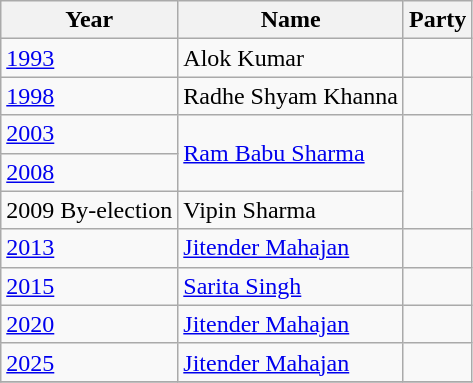<table class="wikitable sortable">
<tr>
<th>Year</th>
<th>Name</th>
<th colspan=2>Party</th>
</tr>
<tr>
<td><a href='#'>1993</a></td>
<td>Alok Kumar</td>
<td></td>
</tr>
<tr>
<td><a href='#'>1998</a></td>
<td>Radhe Shyam Khanna</td>
<td></td>
</tr>
<tr>
<td><a href='#'>2003</a></td>
<td rowspan="2"><a href='#'>Ram Babu Sharma</a></td>
</tr>
<tr>
<td><a href='#'>2008</a></td>
</tr>
<tr>
<td>2009 By-election</td>
<td>Vipin Sharma</td>
</tr>
<tr>
<td><a href='#'>2013</a></td>
<td><a href='#'>Jitender Mahajan</a></td>
<td></td>
</tr>
<tr>
<td><a href='#'>2015</a></td>
<td><a href='#'>Sarita Singh</a></td>
<td></td>
</tr>
<tr>
<td><a href='#'>2020</a></td>
<td><a href='#'>Jitender Mahajan</a></td>
<td></td>
</tr>
<tr>
<td><a href='#'>2025</a></td>
<td><a href='#'>Jitender Mahajan</a></td>
<td></td>
</tr>
<tr>
</tr>
</table>
